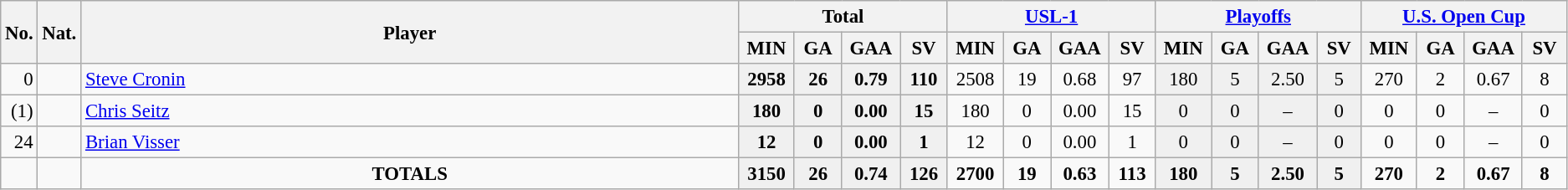<table class="wikitable" style="font-size:95%; text-align:center;">
<tr>
<th rowspan="2" width="1%">No.</th>
<th rowspan="2" width="1%">Nat.</th>
<th rowspan="2" width="42%">Player</th>
<th colspan="4">Total</th>
<th colspan="4"><a href='#'>USL-1</a></th>
<th colspan="4"><a href='#'>Playoffs</a></th>
<th colspan="4"><a href='#'>U.S. Open Cup</a></th>
</tr>
<tr>
<th width=60>MIN</th>
<th width=60>GA</th>
<th width=60>GAA</th>
<th width=60>SV</th>
<th width=60>MIN</th>
<th width=60>GA</th>
<th width=60>GAA</th>
<th width=60>SV</th>
<th width=60>MIN</th>
<th width=60>GA</th>
<th width=60>GAA</th>
<th width=60>SV</th>
<th width=60>MIN</th>
<th width=60>GA</th>
<th width=60>GAA</th>
<th width=60>SV</th>
</tr>
<tr>
<td style="text-align: right;">0</td>
<td></td>
<td style="text-align: left;"><a href='#'>Steve Cronin</a></td>
<td style="background: #F0F0F0;"><strong>2958</strong></td>
<td style="background: #F0F0F0;"><strong>26</strong></td>
<td style="background: #F0F0F0;"><strong>0.79</strong></td>
<td style="background: #F0F0F0;"><strong>110</strong></td>
<td>2508</td>
<td>19</td>
<td>0.68</td>
<td>97</td>
<td style="background: #F0F0F0;">180</td>
<td style="background: #F0F0F0;">5</td>
<td style="background: #F0F0F0;">2.50</td>
<td style="background: #F0F0F0;">5</td>
<td>270</td>
<td>2</td>
<td>0.67</td>
<td>8</td>
</tr>
<tr>
<td style="text-align: right;">(1)</td>
<td></td>
<td style="text-align: left;"><a href='#'>Chris Seitz</a></td>
<td style="background: #F0F0F0;"><strong>180</strong></td>
<td style="background: #F0F0F0;"><strong>0</strong></td>
<td style="background: #F0F0F0;"><strong>0.00</strong></td>
<td style="background: #F0F0F0;"><strong>15</strong></td>
<td>180</td>
<td>0</td>
<td>0.00</td>
<td>15</td>
<td style="background: #F0F0F0;">0</td>
<td style="background: #F0F0F0;">0</td>
<td style="background: #F0F0F0;">–</td>
<td style="background: #F0F0F0;">0</td>
<td>0</td>
<td>0</td>
<td>–</td>
<td>0</td>
</tr>
<tr>
<td style="text-align: right;">24</td>
<td></td>
<td style="text-align: left;"><a href='#'>Brian Visser</a></td>
<td style="background: #F0F0F0;"><strong>12</strong></td>
<td style="background: #F0F0F0;"><strong>0</strong></td>
<td style="background: #F0F0F0;"><strong>0.00</strong></td>
<td style="background: #F0F0F0;"><strong>1</strong></td>
<td>12</td>
<td>0</td>
<td>0.00</td>
<td>1</td>
<td style="background: #F0F0F0;">0</td>
<td style="background: #F0F0F0;">0</td>
<td style="background: #F0F0F0;">–</td>
<td style="background: #F0F0F0;">0</td>
<td>0</td>
<td>0</td>
<td>–</td>
<td>0</td>
</tr>
<tr>
<td></td>
<td></td>
<td><strong>TOTALS</strong></td>
<td style="background: #F0F0F0;"><strong>3150</strong></td>
<td style="background: #F0F0F0;"><strong>26</strong></td>
<td style="background: #F0F0F0;"><strong>0.74</strong></td>
<td style="background: #F0F0F0;"><strong>126</strong></td>
<td><strong>2700</strong></td>
<td><strong>19</strong></td>
<td><strong>0.63</strong></td>
<td><strong>113</strong></td>
<td style="background: #F0F0F0;"><strong>180</strong></td>
<td style="background: #F0F0F0;"><strong>5</strong></td>
<td style="background: #F0F0F0;"><strong>2.50</strong></td>
<td style="background: #F0F0F0;"><strong>5</strong></td>
<td><strong>270</strong></td>
<td><strong>2</strong></td>
<td><strong>0.67</strong></td>
<td><strong>8</strong></td>
</tr>
</table>
